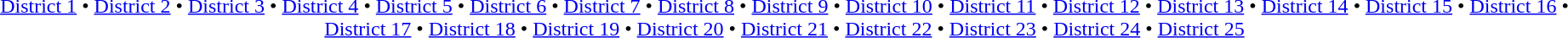<table id=toc class=toc summary=Contents>
<tr>
<td align=center><br><a href='#'>District 1</a> • <a href='#'>District 2</a> • <a href='#'>District 3</a> • <a href='#'>District 4</a> • <a href='#'>District 5</a> • <a href='#'>District 6</a> • <a href='#'>District 7</a> • <a href='#'>District 8</a> • <a href='#'>District 9</a> • <a href='#'>District 10</a> • <a href='#'>District 11</a> •
<a href='#'>District 12</a> • <a href='#'>District 13</a> • <a href='#'>District 14</a> •
<a href='#'>District 15</a> • <a href='#'>District 16</a> • <a href='#'>District 17</a> •
<a href='#'>District 18</a> • <a href='#'>District 19</a> • <a href='#'>District 20</a> • <a href='#'>District 21</a> • <a href='#'>District 22</a> • <a href='#'>District 23</a> • <a href='#'>District 24</a> • <a href='#'>District 25</a></td>
</tr>
</table>
